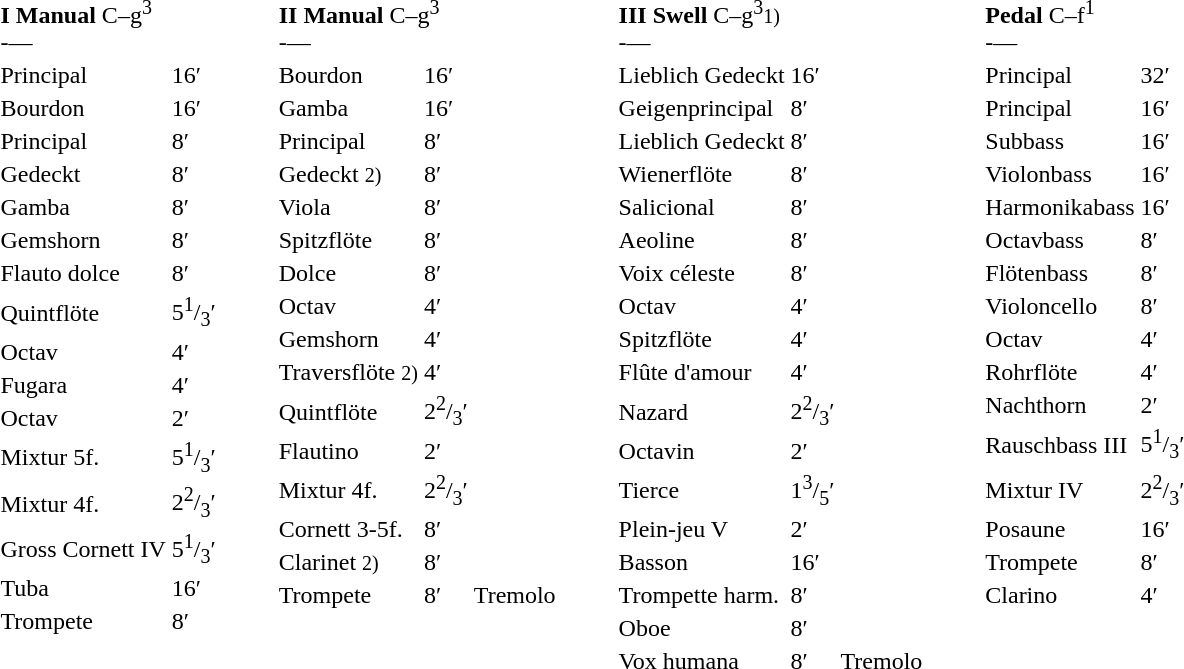<table border="0" cellspacing="24" cellpadding="18" style="border-collapse:collapse;">
<tr>
<td style="vertical-align:top"><br><table border="0">
<tr>
<td colspan="20"><strong>I Manual</strong> C–g<sup>3</sup><br>-—</td>
</tr>
<tr>
<td>Principal</td>
<td>16′</td>
</tr>
<tr>
<td>Bourdon</td>
<td>16′</td>
</tr>
<tr>
<td>Principal</td>
<td>8′</td>
</tr>
<tr>
<td>Gedeckt</td>
<td>8′</td>
</tr>
<tr>
<td>Gamba</td>
<td>8′</td>
</tr>
<tr>
<td>Gemshorn</td>
<td>8′</td>
</tr>
<tr>
<td>Flauto dolce</td>
<td>8′</td>
</tr>
<tr>
<td>Quintflöte</td>
<td>5<sup>1</sup>/<sub>3</sub>′</td>
</tr>
<tr>
<td>Octav</td>
<td>4′</td>
</tr>
<tr>
<td>Fugara</td>
<td>4′</td>
</tr>
<tr>
<td>Octav</td>
<td>2′</td>
</tr>
<tr>
<td>Mixtur 5f.</td>
<td>5<sup>1</sup>/<sub>3</sub>′</td>
</tr>
<tr>
<td>Mixtur 4f.</td>
<td>2<sup>2</sup>/<sub>3</sub>′</td>
</tr>
<tr>
<td>Gross Cornett IV</td>
<td>5<sup>1</sup>/<sub>3</sub>′</td>
</tr>
<tr>
<td>Tuba</td>
<td>16′</td>
</tr>
<tr>
<td>Trompete</td>
<td>8′</td>
</tr>
</table>
</td>
<td style="vertical-align:top"><br><table border="0">
<tr>
<td colspan="20"><strong>II Manual</strong> C–g<sup>3</sup><br>-—</td>
</tr>
<tr>
<td>Bourdon</td>
<td>16′</td>
</tr>
<tr>
<td>Gamba</td>
<td>16′</td>
</tr>
<tr>
<td>Principal</td>
<td>8′</td>
</tr>
<tr>
<td>Gedeckt <small>2)</small></td>
<td>8′</td>
</tr>
<tr>
<td>Viola</td>
<td>8′</td>
</tr>
<tr>
<td>Spitzflöte</td>
<td>8′</td>
</tr>
<tr>
<td>Dolce</td>
<td>8′</td>
</tr>
<tr>
<td>Octav</td>
<td>4′</td>
</tr>
<tr>
<td>Gemshorn</td>
<td>4′</td>
</tr>
<tr>
<td>Traversflöte <small>2)</small></td>
<td>4′</td>
</tr>
<tr>
<td>Quintflöte</td>
<td>2<sup>2</sup>/<sub>3</sub>′</td>
</tr>
<tr>
<td>Flautino</td>
<td>2′</td>
</tr>
<tr>
<td>Mixtur 4f.</td>
<td>2<sup>2</sup>/<sub>3</sub>′</td>
</tr>
<tr>
<td>Cornett 3-5f.</td>
<td>8′</td>
</tr>
<tr>
<td>Clarinet <small>2)</small></td>
<td>8′</td>
</tr>
<tr>
<td>Trompete</td>
<td>8′</td>
<td>Tremolo</td>
</tr>
</table>
</td>
<td style="vertical-align:top"><br><table border="0">
<tr>
<td colspan="20"><strong>III Swell</strong> C–g<sup>3</sup><small>1)</small><br>-—</td>
</tr>
<tr>
<td>Lieblich Gedeckt</td>
<td>16′</td>
</tr>
<tr>
<td>Geigenprincipal</td>
<td>8′</td>
</tr>
<tr>
<td>Lieblich Gedeckt</td>
<td>8′</td>
</tr>
<tr>
<td>Wienerflöte</td>
<td>8′</td>
</tr>
<tr>
<td>Salicional</td>
<td>8′</td>
</tr>
<tr>
<td>Aeoline</td>
<td>8′</td>
</tr>
<tr>
<td>Voix céleste</td>
<td>8′</td>
</tr>
<tr>
<td>Octav</td>
<td>4′</td>
</tr>
<tr>
<td>Spitzflöte</td>
<td>4′</td>
</tr>
<tr>
<td>Flûte d'amour</td>
<td>4′</td>
</tr>
<tr>
<td>Nazard</td>
<td>2<sup>2</sup>/<sub>3</sub>′</td>
</tr>
<tr>
<td>Octavin</td>
<td>2′</td>
</tr>
<tr>
<td>Tierce</td>
<td>1<sup>3</sup>/<sub>5</sub>′</td>
</tr>
<tr>
<td>Plein-jeu V</td>
<td>2′</td>
</tr>
<tr>
<td>Basson</td>
<td>16′</td>
</tr>
<tr>
<td>Trompette harm.</td>
<td>8′</td>
</tr>
<tr>
<td>Oboe</td>
<td>8′</td>
</tr>
<tr>
<td>Vox humana</td>
<td>8′</td>
<td>Tremolo</td>
</tr>
</table>
</td>
<td style="vertical-align:top"><br><table border="0">
<tr>
<td colspan="20"><strong>Pedal</strong> C–f<sup>1</sup><br>-—</td>
</tr>
<tr>
<td>Principal</td>
<td>32′</td>
</tr>
<tr>
<td>Principal</td>
<td>16′</td>
</tr>
<tr>
<td>Subbass</td>
<td>16′</td>
</tr>
<tr>
<td>Violonbass</td>
<td>16′</td>
</tr>
<tr>
<td>Harmonikabass</td>
<td>16′</td>
</tr>
<tr>
<td>Octavbass</td>
<td>8′</td>
</tr>
<tr>
<td>Flötenbass</td>
<td>8′</td>
</tr>
<tr>
<td>Violoncello</td>
<td>8′</td>
</tr>
<tr>
<td>Octav</td>
<td>4′</td>
</tr>
<tr>
<td>Rohrflöte</td>
<td>4′</td>
</tr>
<tr>
<td>Nachthorn</td>
<td>2′</td>
</tr>
<tr>
<td>Rauschbass III</td>
<td>5<sup>1</sup>/<sub>3</sub>′</td>
</tr>
<tr>
<td>Mixtur IV</td>
<td>2<sup>2</sup>/<sub>3</sub>′</td>
</tr>
<tr>
<td>Posaune</td>
<td>16′</td>
</tr>
<tr>
<td>Trompete</td>
<td>8′</td>
</tr>
<tr>
<td>Clarino</td>
<td>4′</td>
</tr>
</table>
</td>
</tr>
</table>
